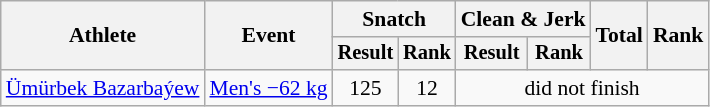<table class="wikitable" style="font-size:90%">
<tr>
<th rowspan="2">Athlete</th>
<th rowspan="2">Event</th>
<th colspan="2">Snatch</th>
<th colspan="2">Clean & Jerk</th>
<th rowspan="2">Total</th>
<th rowspan="2">Rank</th>
</tr>
<tr style="font-size:95%">
<th>Result</th>
<th>Rank</th>
<th>Result</th>
<th>Rank</th>
</tr>
<tr align=center>
<td align=left><a href='#'>Ümürbek Bazarbaýew</a></td>
<td align=left><a href='#'>Men's −62 kg</a></td>
<td>125</td>
<td>12</td>
<td colspan=4>did not finish</td>
</tr>
</table>
